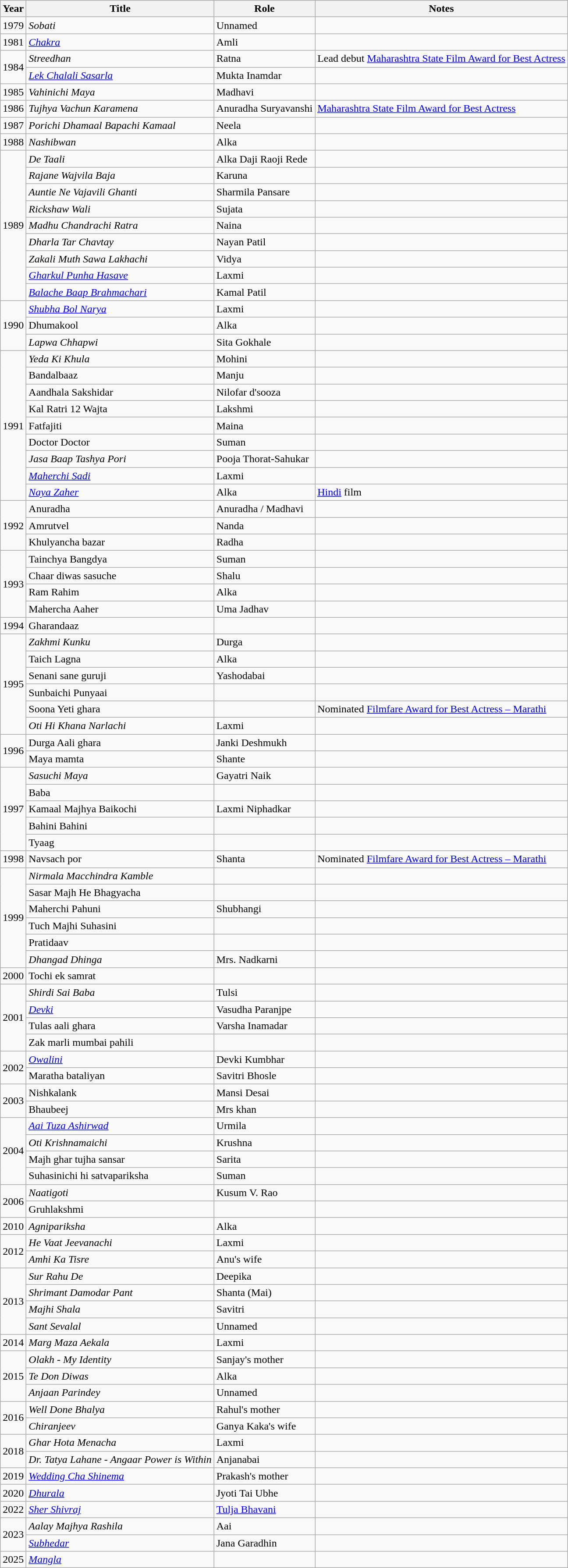<table class="wikitable">
<tr>
<th>Year</th>
<th>Title</th>
<th>Role</th>
<th>Notes</th>
</tr>
<tr>
<td>1979</td>
<td><em>Sobati</em></td>
<td>Unnamed</td>
<td></td>
</tr>
<tr>
<td>1981</td>
<td><em><a href='#'>Chakra</a></em></td>
<td>Amli</td>
<td></td>
</tr>
<tr>
<td rowspan="2">1984</td>
<td><em>Streedhan</em></td>
<td>Ratna</td>
<td>Lead debut <a href='#'>Maharashtra State Film Award for Best Actress</a></td>
</tr>
<tr>
<td><em><a href='#'>Lek Chalali Sasarla</a></em></td>
<td>Mukta Inamdar</td>
<td></td>
</tr>
<tr>
<td>1985</td>
<td><em>Vahinichi Maya</em></td>
<td>Madhavi</td>
<td></td>
</tr>
<tr>
<td>1986</td>
<td><em>Tujhya Vachun Karamena</em></td>
<td>Anuradha Suryavanshi</td>
<td><a href='#'>Maharashtra State Film Award for Best Actress</a></td>
</tr>
<tr>
<td>1987</td>
<td><em>Porichi Dhamaal Bapachi Kamaal</em></td>
<td>Neela</td>
<td></td>
</tr>
<tr>
<td>1988</td>
<td><em>Nashibwan</em></td>
<td>Alka</td>
<td></td>
</tr>
<tr>
<td rowspan="9">1989</td>
<td><em>De Taali</em></td>
<td>Alka Daji Raoji Rede</td>
<td></td>
</tr>
<tr>
<td><em>Rajane Wajvila Baja</em></td>
<td>Karuna</td>
<td></td>
</tr>
<tr>
<td><em>Auntie Ne Vajavili Ghanti</em></td>
<td>Sharmila Pansare</td>
<td></td>
</tr>
<tr>
<td><em>Rickshaw Wali</em></td>
<td>Sujata</td>
<td></td>
</tr>
<tr>
<td><em>Madhu Chandrachi Ratra</em></td>
<td>Naina</td>
<td></td>
</tr>
<tr>
<td><em>Dharla Tar Chavtay</em></td>
<td>Nayan Patil</td>
<td></td>
</tr>
<tr>
<td><em>Zakali Muth Sawa Lakhachi</em></td>
<td>Vidya</td>
<td></td>
</tr>
<tr>
<td><em><a href='#'>Gharkul Punha Hasave</a></em></td>
<td>Laxmi</td>
<td></td>
</tr>
<tr>
<td><em><a href='#'>Balache Baap Brahmachari</a></em></td>
<td>Kamal Patil</td>
<td></td>
</tr>
<tr>
<td rowspan="3">1990</td>
<td><em><a href='#'>Shubha Bol Narya</a></em></td>
<td>Laxmi</td>
<td></td>
</tr>
<tr>
<td>Dhumakool</td>
<td>Alka</td>
<td></td>
</tr>
<tr>
<td><em>Lapwa Chhapwi</em></td>
<td>Sita Gokhale</td>
<td></td>
</tr>
<tr>
<td rowspan="9">1991</td>
<td><em>Yeda Ki Khula</em></td>
<td>Mohini</td>
<td></td>
</tr>
<tr>
<td>Bandalbaaz</td>
<td>Manju</td>
<td></td>
</tr>
<tr>
<td>Aandhala Sakshidar</td>
<td>Nilofar d'sooza</td>
<td></td>
</tr>
<tr>
<td>Kal Ratri 12 Wajta</td>
<td>Lakshmi</td>
<td></td>
</tr>
<tr>
<td>Fatfajiti</td>
<td>Maina</td>
<td></td>
</tr>
<tr>
<td>Doctor Doctor</td>
<td>Suman</td>
<td></td>
</tr>
<tr>
<td><em>Jasa Baap Tashya Pori</em></td>
<td>Pooja Thorat-Sahukar</td>
<td></td>
</tr>
<tr>
<td><em><a href='#'>Maherchi Sadi</a></em></td>
<td>Laxmi</td>
<td></td>
</tr>
<tr>
<td><em><a href='#'>Naya Zaher</a></em></td>
<td>Alka</td>
<td><a href='#'>Hindi</a> film</td>
</tr>
<tr>
<td Rowspan="3">1992</td>
<td>Anuradha</td>
<td>Anuradha / Madhavi</td>
<td></td>
</tr>
<tr>
<td>Amrutvel</td>
<td>Nanda</td>
<td></td>
</tr>
<tr>
<td>Khulyancha bazar</td>
<td>Radha</td>
<td></td>
</tr>
<tr>
<td Rowspan="4">1993</td>
<td>Tainchya Bangdya</td>
<td>Suman</td>
<td></td>
</tr>
<tr>
<td>Chaar diwas sasuche</td>
<td>Shalu</td>
<td></td>
</tr>
<tr>
<td>Ram Rahim</td>
<td>Alka</td>
<td></td>
</tr>
<tr>
<td>Mahercha Aaher</td>
<td>Uma Jadhav</td>
<td></td>
</tr>
<tr>
<td>1994</td>
<td>Gharandaaz</td>
<td></td>
<td></td>
</tr>
<tr>
<td rowspan="6">1995</td>
<td><em>Zakhmi Kunku</em></td>
<td>Durga</td>
<td></td>
</tr>
<tr>
<td>Taich Lagna</td>
<td>Alka</td>
<td></td>
</tr>
<tr>
<td>Senani sane guruji</td>
<td>Yashodabai</td>
<td></td>
</tr>
<tr>
<td>Sunbaichi Punyaai</td>
<td></td>
<td></td>
</tr>
<tr>
<td>Soona Yeti ghara</td>
<td></td>
<td>Nominated <a href='#'>Filmfare Award for Best Actress – Marathi</a></td>
</tr>
<tr>
<td><em>Oti Hi Khana Narlachi</em></td>
<td>Laxmi</td>
<td></td>
</tr>
<tr>
<td Rowspan="2">1996</td>
<td>Durga Aali ghara</td>
<td>Janki Deshmukh</td>
<td></td>
</tr>
<tr>
<td>Maya mamta</td>
<td>Shante</td>
<td></td>
</tr>
<tr>
<td Rowspan="5">1997</td>
<td><em>Sasuchi Maya</em></td>
<td>Gayatri Naik</td>
<td></td>
</tr>
<tr>
<td>Baba</td>
<td></td>
<td></td>
</tr>
<tr>
<td>Kamaal Majhya Baikochi</td>
<td>Laxmi Niphadkar</td>
<td></td>
</tr>
<tr>
<td>Bahini Bahini</td>
<td></td>
<td></td>
</tr>
<tr>
<td>Tyaag</td>
<td></td>
<td></td>
</tr>
<tr>
<td>1998</td>
<td>Navsach por</td>
<td>Shanta</td>
<td>Nominated <a href='#'>Filmfare Award for Best Actress – Marathi</a></td>
</tr>
<tr>
<td rowspan="6">1999</td>
<td><em>Nirmala Macchindra Kamble</em></td>
<td></td>
<td></td>
</tr>
<tr>
<td>Sasar Majh He Bhagyacha</td>
<td></td>
<td></td>
</tr>
<tr>
<td>Maherchi Pahuni</td>
<td>Shubhangi</td>
<td></td>
</tr>
<tr>
<td>Tuch Majhi Suhasini</td>
<td></td>
<td></td>
</tr>
<tr>
<td>Pratidaav</td>
<td></td>
<td></td>
</tr>
<tr>
<td><em>Dhangad Dhinga</em></td>
<td>Mrs. Nadkarni</td>
<td></td>
</tr>
<tr>
<td>2000</td>
<td>Tochi ek samrat</td>
<td></td>
<td></td>
</tr>
<tr>
<td rowspan="4">2001</td>
<td><em>Shirdi Sai Baba</em></td>
<td>Tulsi</td>
<td></td>
</tr>
<tr>
<td><em><a href='#'>Devki</a></em></td>
<td>Vasudha Paranjpe</td>
<td></td>
</tr>
<tr>
<td>Tulas aali ghara</td>
<td>Varsha Inamadar</td>
<td></td>
</tr>
<tr>
<td>Zak marli mumbai pahili</td>
<td></td>
<td></td>
</tr>
<tr>
<td Rowspan="2">2002</td>
<td><em><a href='#'>Owalini</a></em></td>
<td>Devki Kumbhar</td>
<td></td>
</tr>
<tr>
<td>Maratha bataliyan</td>
<td>Savitri Bhosle</td>
<td></td>
</tr>
<tr>
<td Rowspan="2">2003</td>
<td>Nishkalank</td>
<td>Mansi Desai</td>
<td></td>
</tr>
<tr>
<td>Bhaubeej</td>
<td>Mrs khan</td>
<td></td>
</tr>
<tr>
<td rowspan="4">2004</td>
<td><em><a href='#'>Aai Tuza Ashirwad</a></em></td>
<td>Urmila</td>
<td></td>
</tr>
<tr>
<td><em>Oti Krishnamaichi</em></td>
<td>Krushna</td>
<td></td>
</tr>
<tr>
<td>Majh ghar tujha sansar</td>
<td>Sarita</td>
<td></td>
</tr>
<tr>
<td>Suhasinichi hi satvapariksha</td>
<td>Suman</td>
<td></td>
</tr>
<tr>
<td Rowspan="2">2006</td>
<td><em>Naatigoti</em></td>
<td>Kusum V. Rao</td>
<td></td>
</tr>
<tr>
<td>Gruhlakshmi</td>
<td></td>
<td></td>
</tr>
<tr>
<td>2010</td>
<td><em>Agnipariksha</em></td>
<td>Alka</td>
<td></td>
</tr>
<tr>
<td rowspan="2">2012</td>
<td><em>He Vaat Jeevanachi</em></td>
<td>Laxmi</td>
<td></td>
</tr>
<tr>
<td><em>Amhi Ka Tisre</em></td>
<td>Anu's wife</td>
<td></td>
</tr>
<tr>
<td rowspan="4">2013</td>
<td><em>Sur Rahu De</em></td>
<td>Deepika</td>
<td></td>
</tr>
<tr>
<td><em>Shrimant Damodar Pant</em></td>
<td>Shanta (Mai)</td>
<td></td>
</tr>
<tr>
<td><em>Majhi Shala</em></td>
<td>Savitri</td>
<td></td>
</tr>
<tr>
<td><em>Sant Sevalal</em></td>
<td>Unnamed</td>
<td></td>
</tr>
<tr>
<td>2014</td>
<td><em>Marg Maza Aekala</em></td>
<td>Laxmi</td>
<td></td>
</tr>
<tr>
<td rowspan="3">2015</td>
<td><em>Olakh - My Identity</em></td>
<td>Sanjay's mother</td>
<td></td>
</tr>
<tr>
<td><em>Te Don Diwas</em></td>
<td>Alka</td>
<td></td>
</tr>
<tr>
<td><em>Anjaan Parindey</em></td>
<td>Unnamed</td>
<td></td>
</tr>
<tr>
<td rowspan="2">2016</td>
<td><em>Well Done Bhalya</em></td>
<td>Rahul's mother</td>
<td></td>
</tr>
<tr>
<td><em>Chiranjeev</em></td>
<td>Ganya Kaka's wife</td>
<td></td>
</tr>
<tr>
<td rowspan="2">2018</td>
<td><em>Ghar Hota Menacha</em></td>
<td>Laxmi</td>
<td></td>
</tr>
<tr>
<td><em>Dr. Tatya Lahane - Angaar Power is Within</em></td>
<td>Anjanabai</td>
<td></td>
</tr>
<tr>
<td>2019</td>
<td><em><a href='#'>Wedding Cha Shinema</a></em></td>
<td>Prakash's mother</td>
<td></td>
</tr>
<tr>
<td>2020</td>
<td><em><a href='#'>Dhurala</a></em></td>
<td>Jyoti Tai Ubhe</td>
<td></td>
</tr>
<tr>
<td>2022</td>
<td><em><a href='#'>Sher Shivraj</a></em></td>
<td><a href='#'>Tulja Bhavani</a></td>
<td></td>
</tr>
<tr>
<td rowspan="2">2023</td>
<td><em>Aalay Majhya Rashila</em></td>
<td>Aai</td>
<td></td>
</tr>
<tr>
<td><em><a href='#'>Subhedar</a></em></td>
<td>Jana Garadhin</td>
<td></td>
</tr>
<tr>
<td>2025</td>
<td><em><a href='#'>Mangla</a></em></td>
<td></td>
<td></td>
</tr>
</table>
